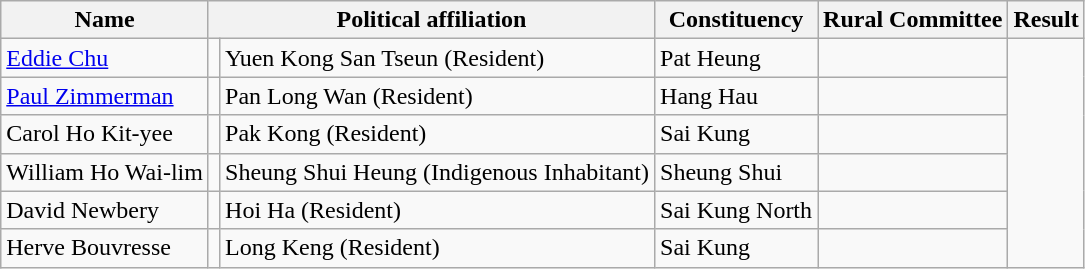<table class="wikitable">
<tr>
<th>Name</th>
<th colspan=2>Political affiliation</th>
<th>Constituency</th>
<th>Rural Committee</th>
<th>Result</th>
</tr>
<tr>
<td><a href='#'>Eddie Chu</a></td>
<td></td>
<td>Yuen Kong San Tseun (Resident)</td>
<td>Pat Heung</td>
<td></td>
</tr>
<tr>
<td><a href='#'>Paul Zimmerman</a></td>
<td></td>
<td>Pan Long Wan (Resident)</td>
<td>Hang Hau</td>
<td></td>
</tr>
<tr>
<td>Carol Ho Kit-yee</td>
<td></td>
<td>Pak Kong (Resident)</td>
<td>Sai Kung</td>
<td></td>
</tr>
<tr>
<td>William Ho Wai-lim</td>
<td></td>
<td>Sheung Shui Heung (Indigenous Inhabitant)</td>
<td>Sheung Shui</td>
<td></td>
</tr>
<tr>
<td>David Newbery</td>
<td></td>
<td>Hoi Ha (Resident)</td>
<td>Sai Kung North</td>
<td></td>
</tr>
<tr>
<td>Herve Bouvresse</td>
<td></td>
<td>Long Keng (Resident)</td>
<td>Sai Kung</td>
<td></td>
</tr>
</table>
